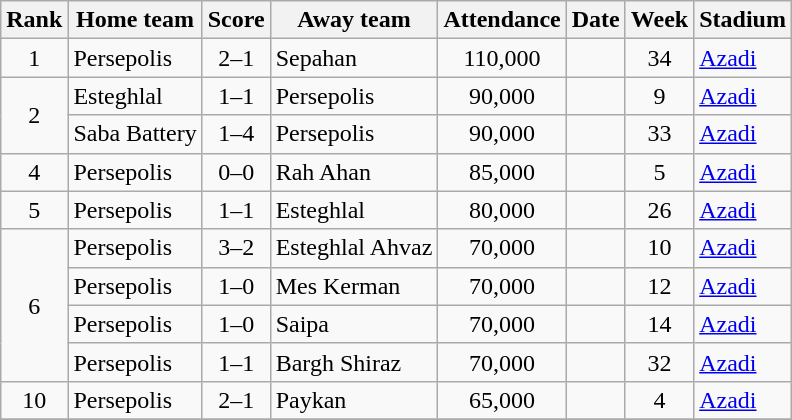<table class="wikitable sortable">
<tr>
<th>Rank</th>
<th>Home team</th>
<th>Score</th>
<th>Away team</th>
<th>Attendance</th>
<th>Date</th>
<th>Week</th>
<th>Stadium</th>
</tr>
<tr>
<td align=center>1</td>
<td>Persepolis</td>
<td align=center>2–1</td>
<td>Sepahan</td>
<td align=center>110,000</td>
<td></td>
<td align=center>34</td>
<td><a href='#'>Azadi</a></td>
</tr>
<tr>
<td align=center rowspan="2">2</td>
<td>Esteghlal</td>
<td align=center>1–1</td>
<td>Persepolis</td>
<td align=center>90,000</td>
<td></td>
<td align=center>9</td>
<td><a href='#'>Azadi</a></td>
</tr>
<tr>
<td>Saba Battery</td>
<td align=center>1–4</td>
<td>Persepolis</td>
<td align=center>90,000</td>
<td></td>
<td align=center>33</td>
<td><a href='#'>Azadi</a></td>
</tr>
<tr>
<td align=center>4</td>
<td>Persepolis</td>
<td align=center>0–0</td>
<td>Rah Ahan</td>
<td align=center>85,000</td>
<td></td>
<td align=center>5</td>
<td><a href='#'>Azadi</a></td>
</tr>
<tr>
<td align=center>5</td>
<td>Persepolis</td>
<td align=center>1–1</td>
<td>Esteghlal</td>
<td align=center>80,000</td>
<td></td>
<td align=center>26</td>
<td><a href='#'>Azadi</a></td>
</tr>
<tr>
<td align=center rowspan="4">6</td>
<td>Persepolis</td>
<td align=center>3–2</td>
<td>Esteghlal Ahvaz</td>
<td align=center>70,000</td>
<td></td>
<td align=center>10</td>
<td><a href='#'>Azadi</a></td>
</tr>
<tr>
<td>Persepolis</td>
<td align=center>1–0</td>
<td>Mes Kerman</td>
<td align=center>70,000</td>
<td></td>
<td align=center>12</td>
<td><a href='#'>Azadi</a></td>
</tr>
<tr>
<td>Persepolis</td>
<td align=center>1–0</td>
<td>Saipa</td>
<td align=center>70,000</td>
<td></td>
<td align=center>14</td>
<td><a href='#'>Azadi</a></td>
</tr>
<tr>
<td>Persepolis</td>
<td align=center>1–1</td>
<td>Bargh Shiraz</td>
<td align=center>70,000</td>
<td></td>
<td align=center>32</td>
<td><a href='#'>Azadi</a></td>
</tr>
<tr>
<td align=center>10</td>
<td>Persepolis</td>
<td align=center>2–1</td>
<td>Paykan</td>
<td align=center>65,000</td>
<td></td>
<td align=center>4</td>
<td><a href='#'>Azadi</a></td>
</tr>
<tr>
</tr>
</table>
